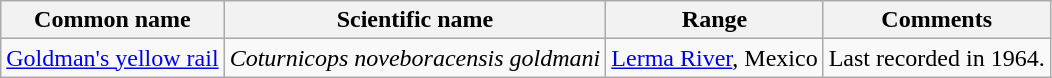<table class="wikitable sortable">
<tr>
<th>Common name</th>
<th>Scientific name</th>
<th>Range</th>
<th class="unsortable">Comments</th>
</tr>
<tr>
<td><a href='#'>Goldman's yellow rail</a></td>
<td><em>Coturnicops noveboracensis goldmani</em></td>
<td><a href='#'>Lerma River</a>, Mexico</td>
<td>Last recorded in 1964.</td>
</tr>
</table>
